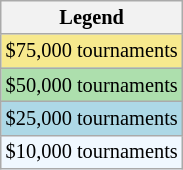<table class="wikitable" style="font-size:85%">
<tr>
<th>Legend</th>
</tr>
<tr style="background:#f7e98e;">
<td>$75,000 tournaments</td>
</tr>
<tr style="background:#addfad;">
<td>$50,000 tournaments</td>
</tr>
<tr style="background:lightblue;">
<td>$25,000 tournaments</td>
</tr>
<tr style="background:#f0f8ff;">
<td>$10,000 tournaments</td>
</tr>
</table>
